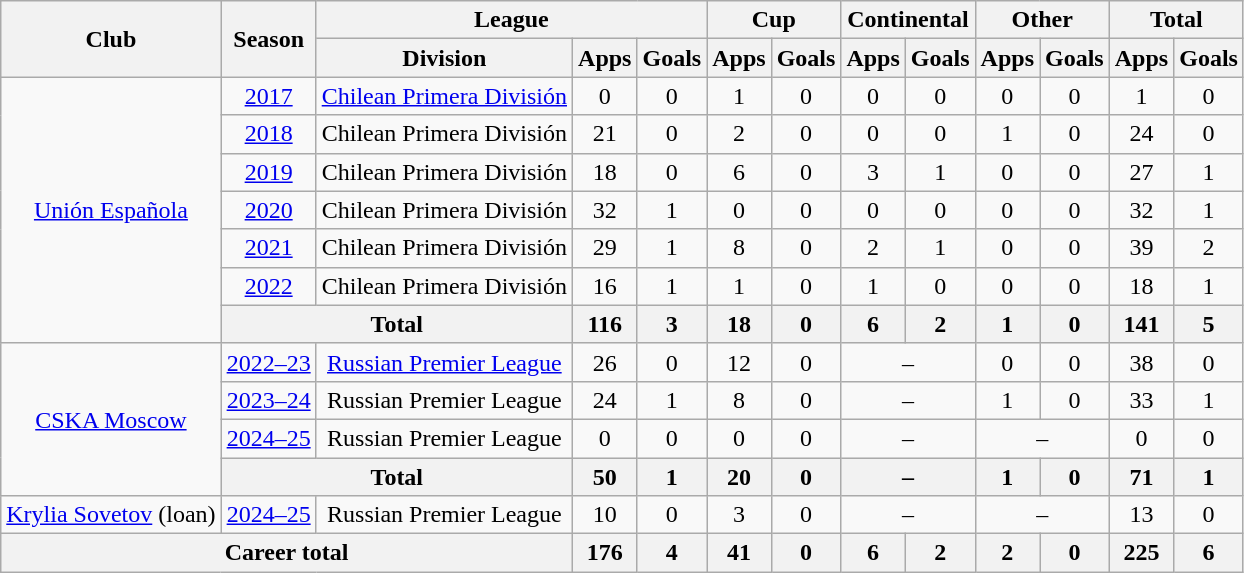<table class="wikitable" style="text-align:center">
<tr>
<th rowspan="2">Club</th>
<th rowspan="2">Season</th>
<th colspan="3">League</th>
<th colspan="2">Cup</th>
<th colspan="2">Continental</th>
<th colspan="2">Other</th>
<th colspan="2">Total</th>
</tr>
<tr>
<th>Division</th>
<th>Apps</th>
<th>Goals</th>
<th>Apps</th>
<th>Goals</th>
<th>Apps</th>
<th>Goals</th>
<th>Apps</th>
<th>Goals</th>
<th>Apps</th>
<th>Goals</th>
</tr>
<tr>
<td rowspan="7"><a href='#'>Unión Española</a></td>
<td><a href='#'>2017</a></td>
<td><a href='#'>Chilean Primera División</a></td>
<td>0</td>
<td>0</td>
<td>1</td>
<td>0</td>
<td>0</td>
<td>0</td>
<td>0</td>
<td>0</td>
<td>1</td>
<td>0</td>
</tr>
<tr>
<td><a href='#'>2018</a></td>
<td>Chilean Primera División</td>
<td>21</td>
<td>0</td>
<td>2</td>
<td>0</td>
<td>0</td>
<td>0</td>
<td>1</td>
<td>0</td>
<td>24</td>
<td>0</td>
</tr>
<tr>
<td><a href='#'>2019</a></td>
<td>Chilean Primera División</td>
<td>18</td>
<td>0</td>
<td>6</td>
<td>0</td>
<td>3</td>
<td>1</td>
<td>0</td>
<td>0</td>
<td>27</td>
<td>1</td>
</tr>
<tr>
<td><a href='#'>2020</a></td>
<td>Chilean Primera División</td>
<td>32</td>
<td>1</td>
<td>0</td>
<td>0</td>
<td>0</td>
<td>0</td>
<td>0</td>
<td>0</td>
<td>32</td>
<td>1</td>
</tr>
<tr>
<td><a href='#'>2021</a></td>
<td>Chilean Primera División</td>
<td>29</td>
<td>1</td>
<td>8</td>
<td>0</td>
<td>2</td>
<td>1</td>
<td>0</td>
<td>0</td>
<td>39</td>
<td>2</td>
</tr>
<tr>
<td><a href='#'>2022</a></td>
<td>Chilean Primera División</td>
<td>16</td>
<td>1</td>
<td>1</td>
<td>0</td>
<td>1</td>
<td>0</td>
<td>0</td>
<td>0</td>
<td>18</td>
<td>1</td>
</tr>
<tr>
<th colspan="2">Total</th>
<th>116</th>
<th>3</th>
<th>18</th>
<th>0</th>
<th>6</th>
<th>2</th>
<th>1</th>
<th>0</th>
<th>141</th>
<th>5</th>
</tr>
<tr>
<td rowspan="4"><a href='#'>CSKA Moscow</a></td>
<td><a href='#'>2022–23</a></td>
<td><a href='#'>Russian Premier League</a></td>
<td>26</td>
<td>0</td>
<td>12</td>
<td>0</td>
<td colspan=2>–</td>
<td>0</td>
<td>0</td>
<td>38</td>
<td>0</td>
</tr>
<tr>
<td><a href='#'>2023–24</a></td>
<td>Russian Premier League</td>
<td>24</td>
<td>1</td>
<td>8</td>
<td>0</td>
<td colspan=2>–</td>
<td>1</td>
<td>0</td>
<td>33</td>
<td>1</td>
</tr>
<tr>
<td><a href='#'>2024–25</a></td>
<td>Russian Premier League</td>
<td>0</td>
<td>0</td>
<td>0</td>
<td>0</td>
<td colspan=2>–</td>
<td colspan=2>–</td>
<td>0</td>
<td>0</td>
</tr>
<tr>
<th colspan="2">Total</th>
<th>50</th>
<th>1</th>
<th>20</th>
<th>0</th>
<th colspan=2>–</th>
<th>1</th>
<th>0</th>
<th>71</th>
<th>1</th>
</tr>
<tr>
<td><a href='#'>Krylia Sovetov</a> (loan)</td>
<td><a href='#'>2024–25</a></td>
<td>Russian Premier League</td>
<td>10</td>
<td>0</td>
<td>3</td>
<td>0</td>
<td colspan=2>–</td>
<td colspan=2>–</td>
<td>13</td>
<td>0</td>
</tr>
<tr>
<th colspan="3">Career total</th>
<th>176</th>
<th>4</th>
<th>41</th>
<th>0</th>
<th>6</th>
<th>2</th>
<th>2</th>
<th>0</th>
<th>225</th>
<th>6</th>
</tr>
</table>
